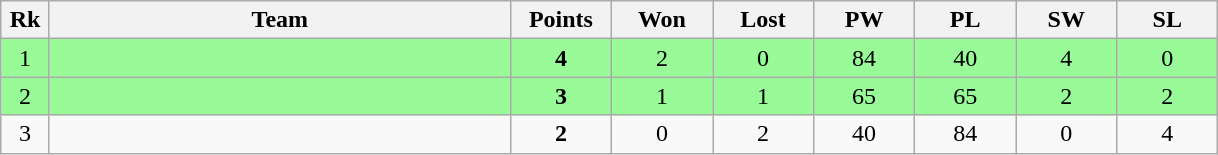<table class=wikitable style=text-align:center>
<tr>
<th width=25>Rk</th>
<th width=300>Team</th>
<th width=60>Points</th>
<th width=60>Won</th>
<th width=60>Lost</th>
<th width=60>PW</th>
<th width=60>PL</th>
<th width=60>SW</th>
<th width=60>SL</th>
</tr>
<tr bgcolor="#98fb98">
<td>1</td>
<td align=left></td>
<td><strong>4</strong></td>
<td>2</td>
<td>0</td>
<td>84</td>
<td>40</td>
<td>4</td>
<td>0</td>
</tr>
<tr bgcolor="#98fb98">
<td>2</td>
<td align=left></td>
<td><strong>3</strong></td>
<td>1</td>
<td>1</td>
<td>65</td>
<td>65</td>
<td>2</td>
<td>2</td>
</tr>
<tr>
<td>3</td>
<td align=left></td>
<td><strong>2</strong></td>
<td>0</td>
<td>2</td>
<td>40</td>
<td>84</td>
<td>0</td>
<td>4</td>
</tr>
</table>
